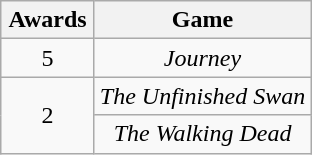<table class="wikitable" style="text-align:center;">
<tr>
<th width="55">Awards</th>
<th align="center">Game</th>
</tr>
<tr>
<td style="text-align:center">5</td>
<td><em>Journey</em></td>
</tr>
<tr>
<td rowspan=2 style="text-align:center">2</td>
<td><em>The Unfinished Swan</em></td>
</tr>
<tr>
<td><em>The Walking Dead</em></td>
</tr>
</table>
